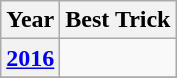<table class="wikitable">
<tr>
<th>Year</th>
<th>Best Trick</th>
</tr>
<tr>
<th><a href='#'>2016</a></th>
<td></td>
</tr>
<tr>
</tr>
</table>
